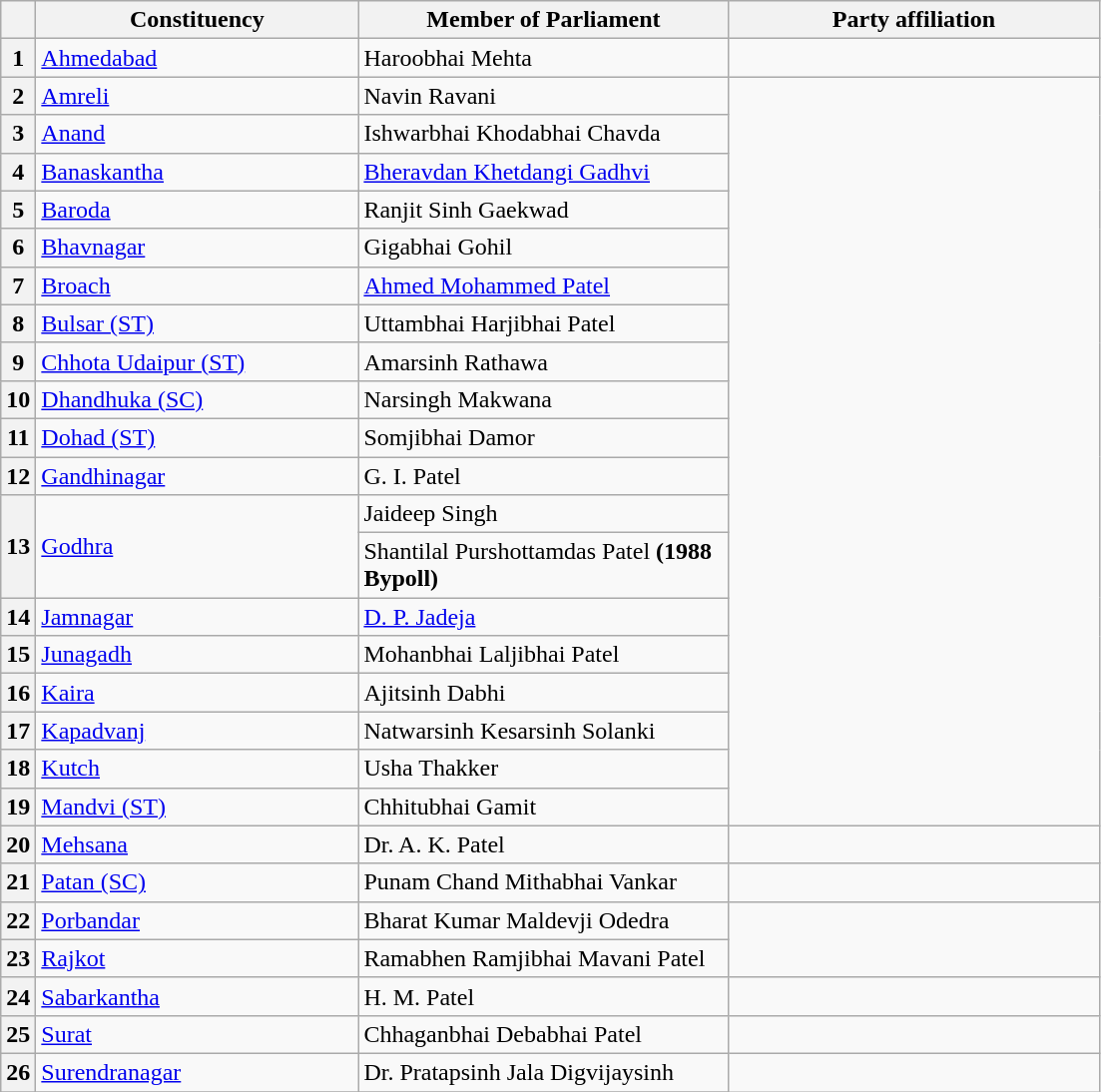<table class="wikitable sortable">
<tr style="text-align:center;">
<th></th>
<th style="width:13em">Constituency</th>
<th style="width:15em">Member of Parliament</th>
<th colspan="2" style="width:15em">Party affiliation</th>
</tr>
<tr>
<th>1</th>
<td><a href='#'>Ahmedabad</a></td>
<td>Haroobhai Mehta</td>
<td></td>
</tr>
<tr>
<th>2</th>
<td><a href='#'>Amreli</a></td>
<td>Navin Ravani</td>
</tr>
<tr>
<th>3</th>
<td><a href='#'>Anand</a></td>
<td>Ishwarbhai Khodabhai Chavda</td>
</tr>
<tr>
<th>4</th>
<td><a href='#'>Banaskantha</a></td>
<td><a href='#'>Bheravdan Khetdangi Gadhvi</a></td>
</tr>
<tr>
<th>5</th>
<td><a href='#'>Baroda</a></td>
<td>Ranjit Sinh Gaekwad</td>
</tr>
<tr>
<th>6</th>
<td><a href='#'>Bhavnagar</a></td>
<td>Gigabhai Gohil</td>
</tr>
<tr>
<th>7</th>
<td><a href='#'>Broach</a></td>
<td><a href='#'>Ahmed Mohammed Patel</a></td>
</tr>
<tr>
<th>8</th>
<td><a href='#'>Bulsar (ST)</a></td>
<td>Uttambhai Harjibhai Patel</td>
</tr>
<tr>
<th>9</th>
<td><a href='#'>Chhota Udaipur (ST)</a></td>
<td>Amarsinh Rathawa</td>
</tr>
<tr>
<th>10</th>
<td><a href='#'>Dhandhuka (SC)</a></td>
<td>Narsingh Makwana</td>
</tr>
<tr>
<th>11</th>
<td><a href='#'>Dohad (ST)</a></td>
<td>Somjibhai Damor</td>
</tr>
<tr>
<th>12</th>
<td><a href='#'>Gandhinagar</a></td>
<td>G. I. Patel</td>
</tr>
<tr>
<th rowspan=2>13</th>
<td rowspan=2><a href='#'>Godhra</a></td>
<td>Jaideep Singh</td>
</tr>
<tr>
<td>Shantilal Purshottamdas Patel <strong>(1988 Bypoll)</strong></td>
</tr>
<tr>
<th>14</th>
<td><a href='#'>Jamnagar</a></td>
<td><a href='#'>D. P. Jadeja</a></td>
</tr>
<tr>
<th>15</th>
<td><a href='#'>Junagadh</a></td>
<td>Mohanbhai Laljibhai Patel</td>
</tr>
<tr>
<th>16</th>
<td><a href='#'>Kaira</a></td>
<td>Ajitsinh Dabhi</td>
</tr>
<tr>
<th>17</th>
<td><a href='#'>Kapadvanj</a></td>
<td>Natwarsinh Kesarsinh Solanki</td>
</tr>
<tr>
<th>18</th>
<td><a href='#'>Kutch</a></td>
<td>Usha Thakker</td>
</tr>
<tr>
<th>19</th>
<td><a href='#'>Mandvi (ST)</a></td>
<td>Chhitubhai Gamit</td>
</tr>
<tr>
<th>20</th>
<td><a href='#'>Mehsana</a></td>
<td>Dr. A. K. Patel</td>
<td></td>
</tr>
<tr>
<th>21</th>
<td><a href='#'>Patan (SC)</a></td>
<td>Punam Chand Mithabhai Vankar</td>
<td></td>
</tr>
<tr>
<th>22</th>
<td><a href='#'>Porbandar</a></td>
<td>Bharat Kumar Maldevji Odedra</td>
</tr>
<tr>
<th>23</th>
<td><a href='#'>Rajkot</a></td>
<td>Ramabhen Ramjibhai Mavani Patel</td>
</tr>
<tr>
<th>24</th>
<td><a href='#'>Sabarkantha</a></td>
<td>H. M. Patel</td>
<td></td>
</tr>
<tr>
<th>25</th>
<td><a href='#'>Surat</a></td>
<td>Chhaganbhai Debabhai Patel</td>
<td></td>
</tr>
<tr>
<th>26</th>
<td><a href='#'>Surendranagar</a></td>
<td>Dr. Pratapsinh Jala Digvijaysinh</td>
</tr>
<tr>
</tr>
</table>
